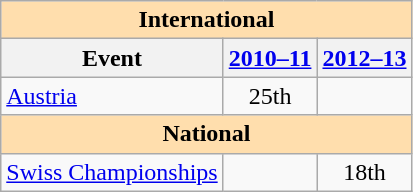<table class="wikitable" style="text-align:center">
<tr>
<th style="background-color: #ffdead; " colspan=3 align=center>International</th>
</tr>
<tr>
<th>Event</th>
<th><a href='#'>2010–11</a></th>
<th><a href='#'>2012–13</a></th>
</tr>
<tr>
<td align=left> <a href='#'>Austria</a></td>
<td>25th</td>
<td></td>
</tr>
<tr>
<th style="background-color: #ffdead; " colspan=3 align=center>National</th>
</tr>
<tr>
<td align=left><a href='#'>Swiss Championships</a></td>
<td></td>
<td>18th</td>
</tr>
</table>
